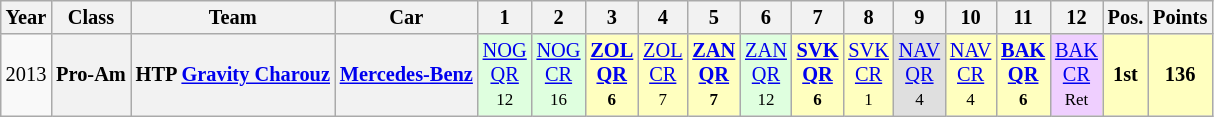<table class="wikitable" border="1" style="text-align:center; font-size:85%;">
<tr>
<th>Year</th>
<th>Class</th>
<th>Team</th>
<th>Car</th>
<th>1</th>
<th>2</th>
<th>3</th>
<th>4</th>
<th>5</th>
<th>6</th>
<th>7</th>
<th>8</th>
<th>9</th>
<th>10</th>
<th>11</th>
<th>12</th>
<th>Pos.</th>
<th>Points</th>
</tr>
<tr>
<td>2013</td>
<th nowrap>Pro-Am</th>
<th nowrap>HTP <a href='#'>Gravity Charouz</a></th>
<th nowrap><a href='#'>Mercedes-Benz</a></th>
<td style="background:#DFFFDF;"><a href='#'>NOG<br>QR</a><br><small>12<br></small></td>
<td style="background:#DFFFDF;"><a href='#'>NOG<br>CR</a><br><small>16<br></small></td>
<td style="background:#FFFFBF;"><strong><a href='#'>ZOL<br>QR</a><br><small>6<br></small></strong></td>
<td style="background:#FFFFBF;"><a href='#'>ZOL<br>CR</a><br><small>7<br></small></td>
<td style="background:#FFFFBF;"><strong><a href='#'>ZAN<br>QR</a><br><small>7<br></small></strong></td>
<td style="background:#DFFFDF;"><a href='#'>ZAN<br>QR</a><br><small>12<br></small></td>
<td style="background:#FFFFBF;"><strong><a href='#'>SVK<br>QR</a><br><small>6<br></small></strong></td>
<td style="background:#FFFFBF;"><a href='#'>SVK<br>CR</a><br><small>1<br></small></td>
<td style="background:#DFDFDF;"><a href='#'>NAV<br>QR</a><br><small>4<br></small></td>
<td style="background:#FFFFBF;"><a href='#'>NAV<br>CR</a><br><small>4<br></small></td>
<td style="background:#FFFFBF;"><strong><a href='#'>BAK<br>QR</a><br><small>6<br></small></strong></td>
<td style="background:#EFCFFF;"><a href='#'>BAK<br>CR</a><br><small>Ret<br></small></td>
<td style="background:#FFFFBF;"><strong>1st</strong></td>
<td style="background:#FFFFBF;"><strong>136</strong></td>
</tr>
</table>
